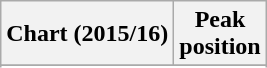<table class="wikitable sortable plainrowheaders">
<tr>
<th scope="col">Chart (2015/16)</th>
<th scope="col">Peak<br>position</th>
</tr>
<tr>
</tr>
<tr>
</tr>
<tr>
</tr>
<tr>
</tr>
</table>
